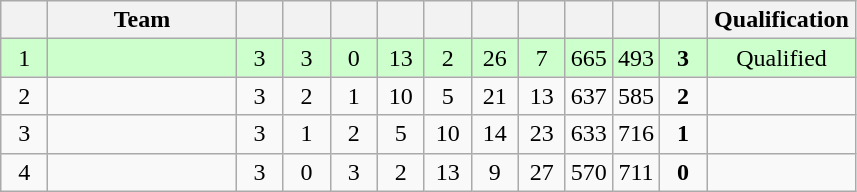<table class="wikitable" style="text-align:center">
<tr>
<th width=5.5%></th>
<th width=22%>Team</th>
<th width=5.5%></th>
<th width=5.5%></th>
<th width=5.5%></th>
<th width=5.5%></th>
<th width=5.5%></th>
<th width=5.5%></th>
<th width=5.5%></th>
<th width=5.5%></th>
<th width=5.5%></th>
<th width=5.5%></th>
<th width=18%>Qualification</th>
</tr>
<tr bgcolor="#ccffcc">
<td>1</td>
<td align="left"></td>
<td>3</td>
<td>3</td>
<td>0</td>
<td>13</td>
<td>2</td>
<td>26</td>
<td>7</td>
<td>665</td>
<td>493</td>
<td><strong>3</strong></td>
<td>Qualified</td>
</tr>
<tr>
<td>2</td>
<td align="left"></td>
<td>3</td>
<td>2</td>
<td>1</td>
<td>10</td>
<td>5</td>
<td>21</td>
<td>13</td>
<td>637</td>
<td>585</td>
<td><strong>2</strong></td>
<td></td>
</tr>
<tr>
<td>3</td>
<td align="left"></td>
<td>3</td>
<td>1</td>
<td>2</td>
<td>5</td>
<td>10</td>
<td>14</td>
<td>23</td>
<td>633</td>
<td>716</td>
<td><strong>1</strong></td>
<td></td>
</tr>
<tr>
<td>4</td>
<td align="left"></td>
<td>3</td>
<td>0</td>
<td>3</td>
<td>2</td>
<td>13</td>
<td>9</td>
<td>27</td>
<td>570</td>
<td>711</td>
<td><strong>0</strong></td>
<td></td>
</tr>
</table>
